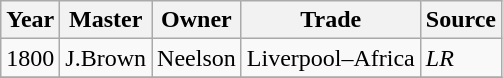<table class=" wikitable">
<tr>
<th>Year</th>
<th>Master</th>
<th>Owner</th>
<th>Trade</th>
<th>Source</th>
</tr>
<tr>
<td>1800</td>
<td>J.Brown</td>
<td>Neelson</td>
<td>Liverpool–Africa</td>
<td><em>LR</em></td>
</tr>
<tr>
</tr>
</table>
